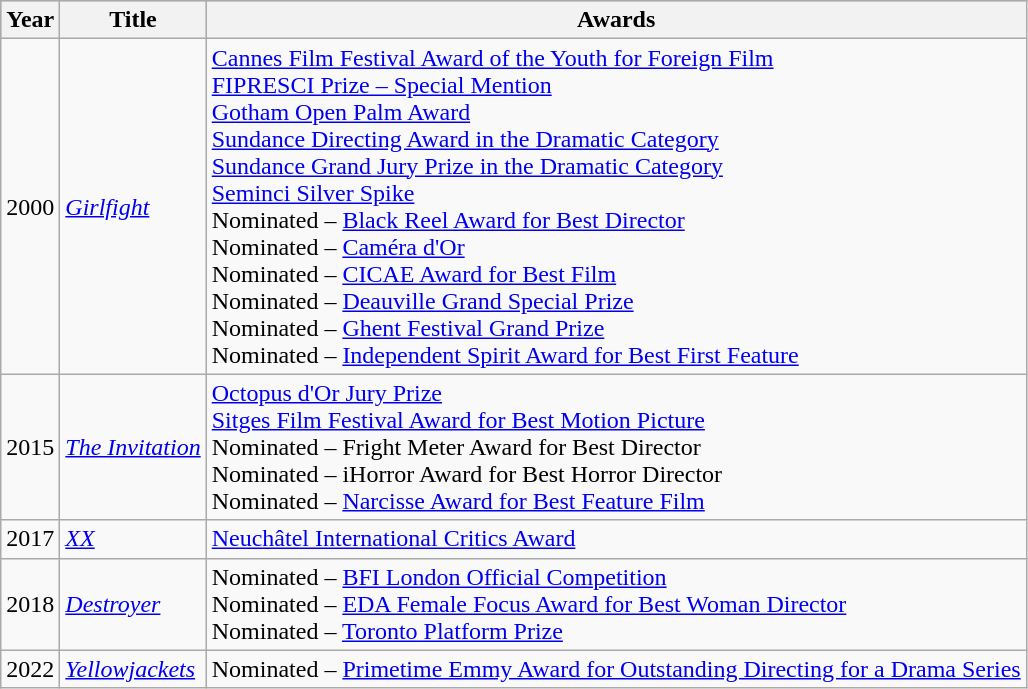<table class="wikitable">
<tr style="background:#B0C4DE;">
<th>Year</th>
<th>Title</th>
<th>Awards</th>
</tr>
<tr>
<td>2000</td>
<td><em><a href='#'>Girlfight</a></em></td>
<td><a href='#'>Cannes Film Festival Award of the Youth for Foreign Film</a><br><a href='#'>FIPRESCI Prize – Special Mention</a><br><a href='#'>Gotham Open Palm Award</a><br><a href='#'>Sundance Directing Award in the Dramatic Category</a><br><a href='#'>Sundance Grand Jury Prize in the Dramatic Category</a><br><a href='#'>Seminci Silver Spike</a><br>Nominated – <a href='#'>Black Reel Award for Best Director</a><br>Nominated – <a href='#'>Caméra d'Or</a><br>Nominated – <a href='#'>CICAE Award for Best Film</a><br>Nominated – <a href='#'>Deauville Grand Special Prize</a><br>Nominated – <a href='#'>Ghent Festival Grand Prize</a><br>Nominated – <a href='#'>Independent Spirit Award for Best First Feature</a></td>
</tr>
<tr>
<td>2015</td>
<td><em><a href='#'>The Invitation</a></em></td>
<td><a href='#'>Octopus d'Or Jury Prize</a><br><a href='#'>Sitges Film Festival Award for Best Motion Picture</a><br>Nominated – Fright Meter Award for Best Director<br>Nominated – iHorror Award for Best Horror Director<br>Nominated – <a href='#'>Narcisse Award for Best Feature Film</a></td>
</tr>
<tr>
<td>2017</td>
<td><em><a href='#'>XX</a></em></td>
<td><a href='#'>Neuchâtel International Critics Award</a></td>
</tr>
<tr>
<td>2018</td>
<td><em><a href='#'>Destroyer</a></em></td>
<td>Nominated – <a href='#'>BFI London Official Competition</a><br>Nominated – <a href='#'>EDA Female Focus Award for Best Woman Director</a><br>Nominated – <a href='#'>Toronto Platform Prize</a></td>
</tr>
<tr>
<td>2022</td>
<td><em><a href='#'>Yellowjackets</a></em></td>
<td>Nominated – <a href='#'>Primetime Emmy Award for Outstanding Directing for a Drama Series</a></td>
</tr>
</table>
